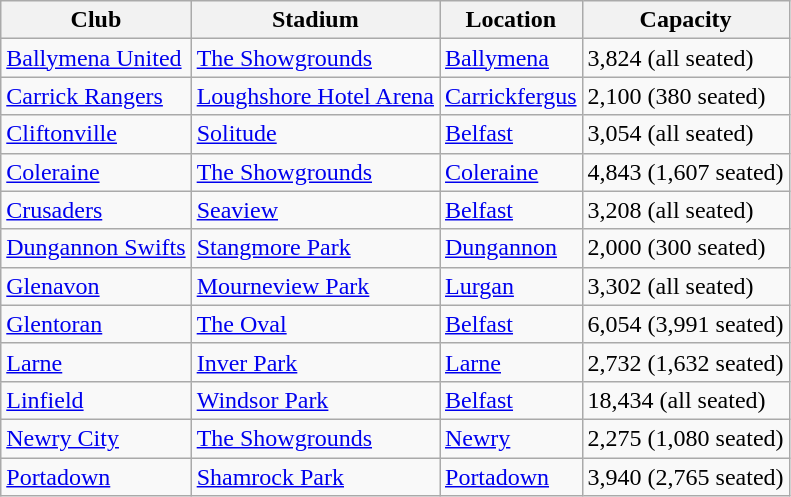<table class="wikitable sortable">
<tr>
<th>Club</th>
<th>Stadium</th>
<th>Location</th>
<th>Capacity</th>
</tr>
<tr>
<td><a href='#'>Ballymena United</a></td>
<td><a href='#'>The Showgrounds</a></td>
<td><a href='#'>Ballymena</a></td>
<td>3,824 (all seated)</td>
</tr>
<tr>
<td><a href='#'>Carrick Rangers</a></td>
<td><a href='#'>Loughshore Hotel Arena</a></td>
<td><a href='#'>Carrickfergus</a></td>
<td>2,100 (380 seated)</td>
</tr>
<tr>
<td><a href='#'>Cliftonville</a></td>
<td><a href='#'>Solitude</a></td>
<td><a href='#'>Belfast</a></td>
<td>3,054 (all seated)</td>
</tr>
<tr>
<td><a href='#'>Coleraine</a></td>
<td><a href='#'>The Showgrounds</a></td>
<td><a href='#'>Coleraine</a></td>
<td>4,843 (1,607 seated)</td>
</tr>
<tr>
<td><a href='#'>Crusaders</a></td>
<td><a href='#'>Seaview</a></td>
<td><a href='#'>Belfast</a></td>
<td>3,208 (all seated)</td>
</tr>
<tr>
<td><a href='#'>Dungannon Swifts</a></td>
<td><a href='#'>Stangmore Park</a></td>
<td><a href='#'>Dungannon</a></td>
<td>2,000 (300 seated)</td>
</tr>
<tr>
<td><a href='#'>Glenavon</a></td>
<td><a href='#'>Mourneview Park</a></td>
<td><a href='#'>Lurgan</a></td>
<td>3,302 (all seated)</td>
</tr>
<tr>
<td><a href='#'>Glentoran</a></td>
<td><a href='#'>The Oval</a></td>
<td><a href='#'>Belfast</a></td>
<td>6,054 (3,991 seated)</td>
</tr>
<tr>
<td><a href='#'>Larne</a></td>
<td><a href='#'>Inver Park</a></td>
<td><a href='#'>Larne</a></td>
<td>2,732 (1,632 seated)</td>
</tr>
<tr>
<td><a href='#'>Linfield</a></td>
<td><a href='#'>Windsor Park</a></td>
<td><a href='#'>Belfast</a></td>
<td>18,434 (all seated)</td>
</tr>
<tr>
<td><a href='#'>Newry City</a></td>
<td><a href='#'>The Showgrounds</a></td>
<td><a href='#'>Newry</a></td>
<td>2,275 (1,080 seated)</td>
</tr>
<tr>
<td><a href='#'>Portadown</a></td>
<td><a href='#'>Shamrock Park</a></td>
<td><a href='#'>Portadown</a></td>
<td>3,940 (2,765 seated)</td>
</tr>
</table>
